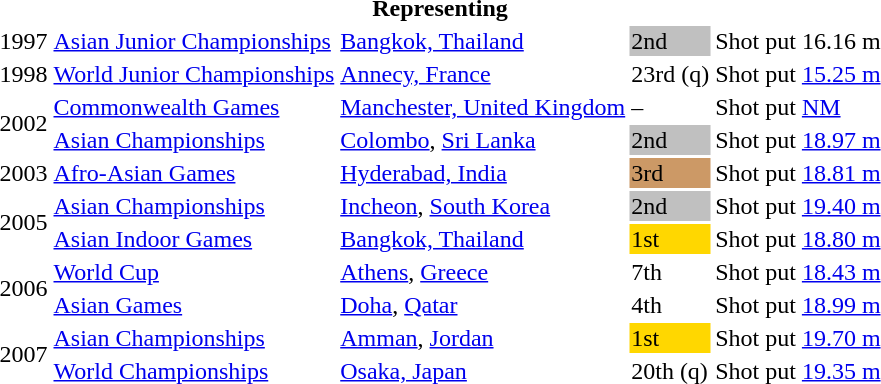<table>
<tr>
<th colspan="6">Representing </th>
</tr>
<tr>
<td>1997</td>
<td><a href='#'>Asian Junior Championships</a></td>
<td><a href='#'>Bangkok, Thailand</a></td>
<td bgcolor=silver>2nd</td>
<td>Shot put</td>
<td>16.16 m</td>
</tr>
<tr>
<td>1998</td>
<td><a href='#'>World Junior Championships</a></td>
<td><a href='#'>Annecy, France</a></td>
<td>23rd (q)</td>
<td>Shot put</td>
<td><a href='#'>15.25 m</a></td>
</tr>
<tr>
<td rowspan=2>2002</td>
<td><a href='#'>Commonwealth Games</a></td>
<td><a href='#'>Manchester, United Kingdom</a></td>
<td>–</td>
<td>Shot put</td>
<td><a href='#'>NM</a></td>
</tr>
<tr>
<td><a href='#'>Asian Championships</a></td>
<td><a href='#'>Colombo</a>, <a href='#'>Sri Lanka</a></td>
<td bgcolor="silver">2nd</td>
<td>Shot put</td>
<td><a href='#'>18.97 m</a></td>
</tr>
<tr>
<td>2003</td>
<td><a href='#'>Afro-Asian Games</a></td>
<td><a href='#'>Hyderabad, India</a></td>
<td bgcolor="cc9966">3rd</td>
<td>Shot put</td>
<td><a href='#'>18.81 m</a></td>
</tr>
<tr>
<td rowspan=2>2005</td>
<td><a href='#'>Asian Championships</a></td>
<td><a href='#'>Incheon</a>, <a href='#'>South Korea</a></td>
<td bgcolor="silver">2nd</td>
<td>Shot put</td>
<td><a href='#'>19.40 m</a></td>
</tr>
<tr>
<td><a href='#'>Asian Indoor Games</a></td>
<td><a href='#'>Bangkok, Thailand</a></td>
<td bgcolor="gold">1st</td>
<td>Shot put</td>
<td><a href='#'>18.80 m</a></td>
</tr>
<tr>
<td rowspan=2>2006</td>
<td><a href='#'>World Cup</a></td>
<td><a href='#'>Athens</a>, <a href='#'>Greece</a></td>
<td>7th</td>
<td>Shot put</td>
<td><a href='#'>18.43 m</a></td>
</tr>
<tr>
<td><a href='#'>Asian Games</a></td>
<td><a href='#'>Doha</a>, <a href='#'>Qatar</a></td>
<td>4th</td>
<td>Shot put</td>
<td><a href='#'>18.99 m</a></td>
</tr>
<tr>
<td rowspan=2>2007</td>
<td><a href='#'>Asian Championships</a></td>
<td><a href='#'>Amman</a>, <a href='#'>Jordan</a></td>
<td bgcolor="gold">1st</td>
<td>Shot put</td>
<td><a href='#'>19.70 m</a></td>
</tr>
<tr>
<td><a href='#'>World Championships</a></td>
<td><a href='#'>Osaka, Japan</a></td>
<td>20th (q)</td>
<td>Shot put</td>
<td><a href='#'>19.35 m</a></td>
</tr>
</table>
